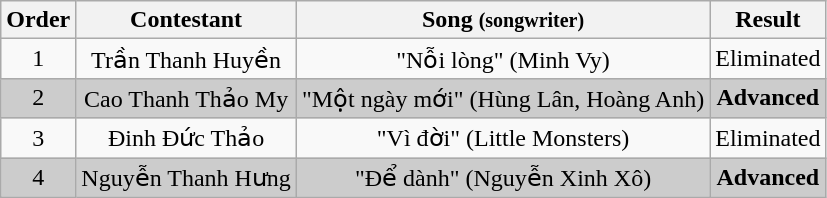<table class="wikitable plainrowheaders" style="text-align:center;">
<tr>
<th scope="col">Order</th>
<th scope="col">Contestant</th>
<th scope="col">Song <small>(songwriter)</small></th>
<th scope="col">Result</th>
</tr>
<tr>
<td>1</td>
<td>Trần Thanh Huyền</td>
<td>"Nỗi lòng" (Minh Vy)</td>
<td>Eliminated</td>
</tr>
<tr style="background:#ccc;">
<td>2</td>
<td>Cao Thanh Thảo My</td>
<td>"Một ngày mới" (Hùng Lân, Hoàng Anh)</td>
<td><strong>Advanced</strong></td>
</tr>
<tr>
<td>3</td>
<td>Đinh Đức Thảo</td>
<td>"Vì đời" (Little Monsters)</td>
<td>Eliminated</td>
</tr>
<tr style="background:#ccc;">
<td>4</td>
<td>Nguyễn Thanh Hưng</td>
<td>"Để dành" (Nguyễn Xinh Xô)</td>
<td><strong>Advanced</strong></td>
</tr>
</table>
